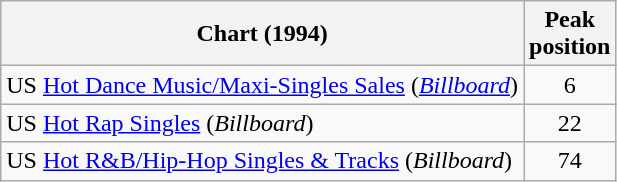<table class="wikitable sortable">
<tr>
<th>Chart (1994)</th>
<th>Peak<br>position</th>
</tr>
<tr>
<td>US <a href='#'>Hot Dance Music/Maxi-Singles Sales</a> (<em><a href='#'>Billboard</a></em>)</td>
<td align=center>6</td>
</tr>
<tr>
<td>US <a href='#'>Hot Rap Singles</a> (<em>Billboard</em>)</td>
<td align=center>22</td>
</tr>
<tr>
<td>US <a href='#'>Hot R&B/Hip-Hop Singles & Tracks</a> (<em>Billboard</em>)</td>
<td align=center>74</td>
</tr>
</table>
